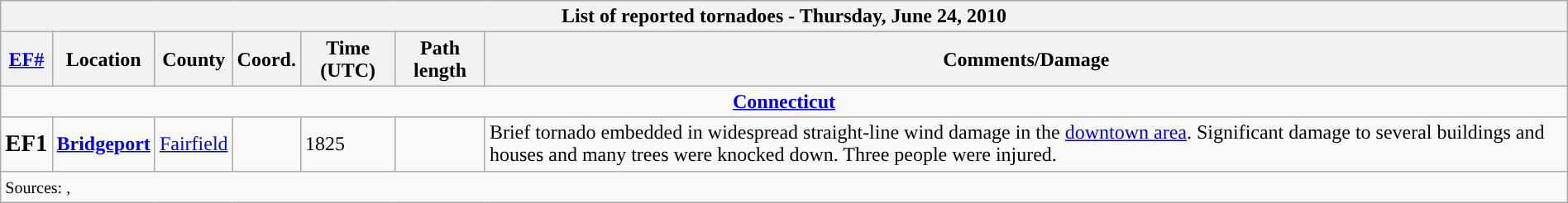<table class="wikitable collapsible" width="100%">
<tr>
<th colspan="7">List of reported tornadoes - Thursday, June 24, 2010</th>
</tr>
<tr>
<th><a href='#'>EF#</a></th>
<th>Location</th>
<th>County</th>
<th>Coord.</th>
<th>Time (UTC)</th>
<th>Path length</th>
<th>Comments/Damage</th>
</tr>
<tr>
<td colspan="7" align=center><strong><a href='#'>Connecticut</a></strong></td>
</tr>
<tr>
<td><big><strong>EF1</strong></big></td>
<td><strong><a href='#'>Bridgeport</a></strong></td>
<td><a href='#'>Fairfield</a></td>
<td></td>
<td>1825</td>
<td></td>
<td>Brief tornado embedded in widespread straight-line wind damage in the <a href='#'>downtown area</a>. Significant damage to several buildings and houses and many trees were knocked down. Three people were injured.</td>
</tr>
<tr>
<td colspan="7"><small>Sources: , </small></td>
</tr>
</table>
